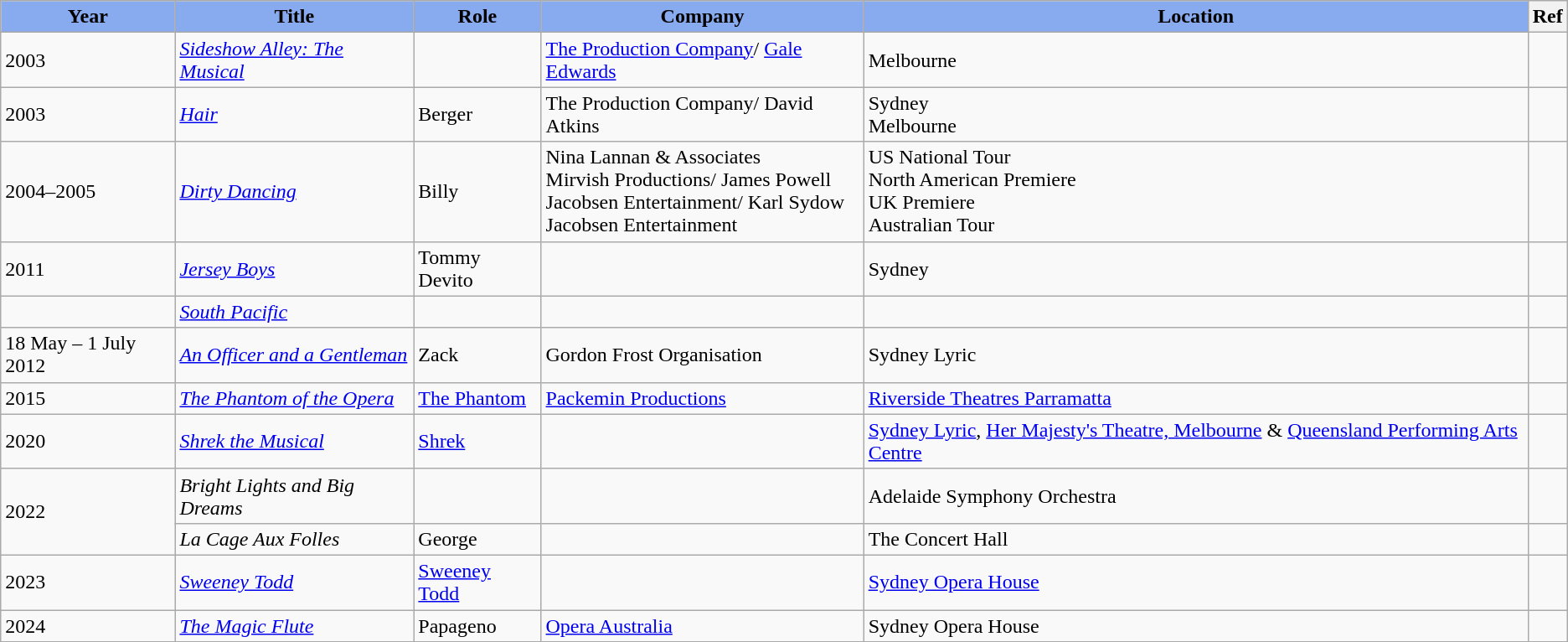<table class="wikitable sortable">
<tr>
<th style="background:#88AAEE;">Year</th>
<th style="background:#88AAEE;">Title</th>
<th style="background:#88AAEE;">Role</th>
<th style="background:#88AAEE;">Company</th>
<th style="background:#88AAEE;">Location</th>
<th>Ref</th>
</tr>
<tr>
<td>2003</td>
<td><em><a href='#'>Sideshow Alley: The Musical</a></em></td>
<td></td>
<td><a href='#'>The Production Company</a>/ <a href='#'>Gale Edwards</a></td>
<td>Melbourne</td>
<td></td>
</tr>
<tr>
<td>2003</td>
<td><em> <a href='#'>Hair</a> </em></td>
<td>Berger</td>
<td>The Production Company/ David Atkins</td>
<td>Sydney <br> Melbourne</td>
<td></td>
</tr>
<tr>
<td>2004–2005</td>
<td><em><a href='#'>Dirty Dancing</a></em></td>
<td>Billy</td>
<td>Nina Lannan & Associates <br> Mirvish Productions/ James Powell <br> Jacobsen Entertainment/ Karl Sydow <br> Jacobsen Entertainment</td>
<td>US National Tour <br> North American Premiere <br> UK Premiere <br> Australian Tour</td>
<td></td>
</tr>
<tr>
<td>2011</td>
<td><em><a href='#'>Jersey Boys</a></em></td>
<td>Tommy Devito</td>
<td></td>
<td>Sydney</td>
<td></td>
</tr>
<tr>
<td></td>
<td><em><a href='#'>South Pacific</a></em></td>
<td></td>
<td></td>
<td></td>
<td></td>
</tr>
<tr>
<td>18 May – 1 July 2012</td>
<td><em><a href='#'>An Officer and a Gentleman</a></em></td>
<td>Zack</td>
<td>Gordon Frost Organisation</td>
<td>Sydney Lyric</td>
<td></td>
</tr>
<tr>
<td>2015</td>
<td><em><a href='#'>The Phantom of the Opera</a></em></td>
<td><a href='#'>The Phantom</a></td>
<td><a href='#'>Packemin Productions</a></td>
<td><a href='#'>Riverside Theatres Parramatta</a></td>
<td></td>
</tr>
<tr>
<td>2020</td>
<td><em><a href='#'>Shrek the Musical</a></em></td>
<td><a href='#'>Shrek</a></td>
<td></td>
<td><a href='#'>Sydney Lyric</a>, <a href='#'>Her Majesty's Theatre, Melbourne</a> & <a href='#'>Queensland Performing Arts Centre</a></td>
<td></td>
</tr>
<tr>
<td rowspan="2">2022</td>
<td><em>Bright Lights and Big Dreams</em></td>
<td></td>
<td></td>
<td>Adelaide Symphony Orchestra</td>
<td></td>
</tr>
<tr>
<td><em>La Cage Aux Folles</em></td>
<td>George</td>
<td></td>
<td>The Concert Hall</td>
<td></td>
</tr>
<tr>
<td>2023</td>
<td><em><a href='#'>Sweeney Todd</a></em></td>
<td><a href='#'>Sweeney Todd</a></td>
<td></td>
<td><a href='#'>Sydney Opera House</a></td>
<td></td>
</tr>
<tr>
<td>2024</td>
<td><em><a href='#'>The Magic Flute</a></em></td>
<td>Papageno</td>
<td><a href='#'>Opera Australia</a></td>
<td>Sydney Opera House</td>
<td></td>
</tr>
</table>
